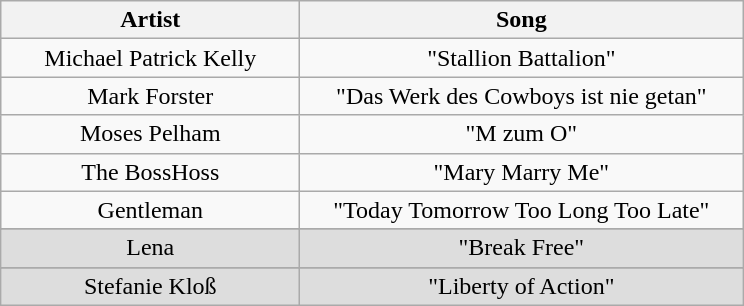<table class="wikitable plainrowheaders" style="text-align:center;" border="1">
<tr>
<th scope="col" rowspan="1" style="width:12em;">Artist</th>
<th scope="col" rowspan="1" style="width:18em;">Song</th>
</tr>
<tr>
<td scope="row">Michael Patrick Kelly</td>
<td>"Stallion Battalion"</td>
</tr>
<tr>
<td scope="row">Mark Forster</td>
<td>"Das Werk des Cowboys ist nie getan"</td>
</tr>
<tr>
<td scope="row">Moses Pelham</td>
<td>"M zum O"</td>
</tr>
<tr>
<td scope="row">The BossHoss</td>
<td>"Mary Marry Me"</td>
</tr>
<tr>
<td scope="row">Gentleman</td>
<td>"Today Tomorrow Too Long Too Late"</td>
</tr>
<tr>
</tr>
<tr style="background:#ddd;">
<td scope="row">Lena</td>
<td>"Break Free"</td>
</tr>
<tr>
</tr>
<tr style="background:#ddd;">
<td scope="row">Stefanie Kloß</td>
<td>"Liberty of Action"</td>
</tr>
</table>
